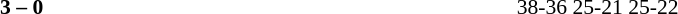<table width=100% cellspacing=1>
<tr>
<th width=20%></th>
<th width=12%></th>
<th width=20%></th>
<th width=33%></th>
<td></td>
</tr>
<tr style=font-size:90%>
<td align=right><strong></strong></td>
<td align=center><strong>3 – 0</strong></td>
<td></td>
<td>38-36 25-21 25-22</td>
</tr>
</table>
